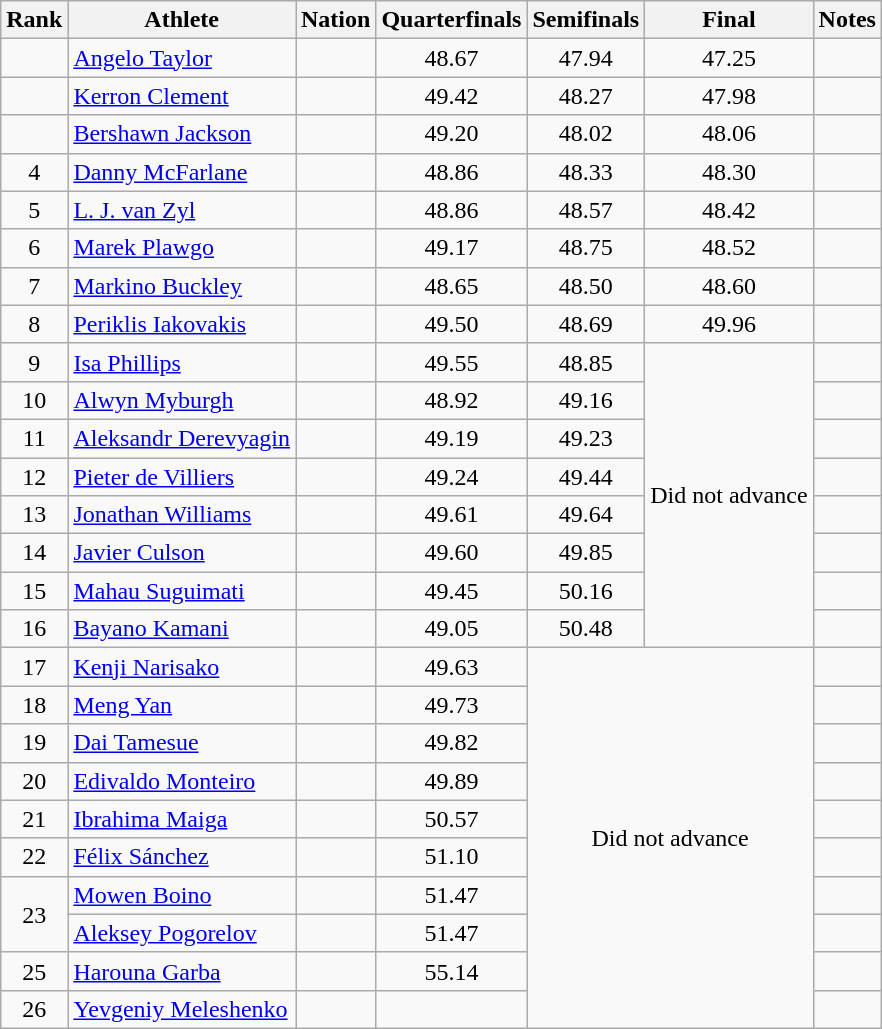<table class="wikitable sortable" style="text-align:center">
<tr>
<th>Rank</th>
<th>Athlete</th>
<th>Nation</th>
<th>Quarterfinals</th>
<th>Semifinals</th>
<th>Final</th>
<th>Notes</th>
</tr>
<tr>
<td></td>
<td align=left><a href='#'>Angelo Taylor</a></td>
<td align=left></td>
<td>48.67</td>
<td>47.94</td>
<td>47.25</td>
<td></td>
</tr>
<tr>
<td></td>
<td align=left><a href='#'>Kerron Clement</a></td>
<td align=left></td>
<td>49.42</td>
<td>48.27</td>
<td>47.98</td>
<td></td>
</tr>
<tr>
<td></td>
<td align=left><a href='#'>Bershawn Jackson</a></td>
<td align=left></td>
<td>49.20</td>
<td>48.02</td>
<td>48.06</td>
<td></td>
</tr>
<tr>
<td>4</td>
<td align=left><a href='#'>Danny McFarlane</a></td>
<td align=left></td>
<td>48.86</td>
<td>48.33</td>
<td>48.30</td>
<td></td>
</tr>
<tr>
<td>5</td>
<td align=left><a href='#'>L. J. van Zyl</a></td>
<td align=left></td>
<td>48.86</td>
<td>48.57</td>
<td>48.42</td>
<td></td>
</tr>
<tr>
<td>6</td>
<td align=left><a href='#'>Marek Plawgo</a></td>
<td align=left></td>
<td>49.17</td>
<td>48.75</td>
<td>48.52</td>
<td></td>
</tr>
<tr>
<td>7</td>
<td align=left><a href='#'>Markino Buckley</a></td>
<td align=left></td>
<td>48.65</td>
<td>48.50</td>
<td>48.60</td>
<td></td>
</tr>
<tr>
<td>8</td>
<td align=left><a href='#'>Periklis Iakovakis</a></td>
<td align=left></td>
<td>49.50</td>
<td>48.69</td>
<td>49.96</td>
<td></td>
</tr>
<tr>
<td>9</td>
<td align=left><a href='#'>Isa Phillips</a></td>
<td align=left></td>
<td>49.55</td>
<td>48.85</td>
<td rowspan=8 data-sort-value=99.99>Did not advance</td>
<td></td>
</tr>
<tr>
<td>10</td>
<td align=left><a href='#'>Alwyn Myburgh</a></td>
<td align=left></td>
<td>48.92</td>
<td>49.16</td>
<td></td>
</tr>
<tr>
<td>11</td>
<td align=left><a href='#'>Aleksandr Derevyagin</a></td>
<td align=left></td>
<td>49.19</td>
<td>49.23</td>
<td></td>
</tr>
<tr>
<td>12</td>
<td align=left><a href='#'>Pieter de Villiers</a></td>
<td align=left></td>
<td>49.24</td>
<td>49.44</td>
<td></td>
</tr>
<tr>
<td>13</td>
<td align=left><a href='#'>Jonathan Williams</a></td>
<td align=left></td>
<td>49.61</td>
<td>49.64</td>
<td></td>
</tr>
<tr>
<td>14</td>
<td align=left><a href='#'>Javier Culson</a></td>
<td align=left></td>
<td>49.60</td>
<td>49.85</td>
<td></td>
</tr>
<tr>
<td>15</td>
<td align=left><a href='#'>Mahau Suguimati</a></td>
<td align=left></td>
<td>49.45</td>
<td>50.16</td>
<td></td>
</tr>
<tr>
<td>16</td>
<td align=left><a href='#'>Bayano Kamani</a></td>
<td align=left></td>
<td>49.05</td>
<td>50.48</td>
<td></td>
</tr>
<tr>
<td>17</td>
<td align=left><a href='#'>Kenji Narisako</a></td>
<td align=left></td>
<td>49.63</td>
<td rowspan=10 colspan=2 data-sort-value=99.99>Did not advance</td>
<td></td>
</tr>
<tr>
<td>18</td>
<td align=left><a href='#'>Meng Yan</a></td>
<td align=left></td>
<td>49.73</td>
<td></td>
</tr>
<tr>
<td>19</td>
<td align=left><a href='#'>Dai Tamesue</a></td>
<td align=left></td>
<td>49.82</td>
<td></td>
</tr>
<tr>
<td>20</td>
<td align=left><a href='#'>Edivaldo Monteiro</a></td>
<td align=left></td>
<td>49.89</td>
<td></td>
</tr>
<tr>
<td>21</td>
<td align=left><a href='#'>Ibrahima Maiga</a></td>
<td align=left></td>
<td>50.57</td>
<td></td>
</tr>
<tr>
<td>22</td>
<td align=left><a href='#'>Félix Sánchez</a></td>
<td align=left></td>
<td>51.10</td>
<td></td>
</tr>
<tr>
<td rowspan=2>23</td>
<td align=left><a href='#'>Mowen Boino</a></td>
<td align=left></td>
<td>51.47</td>
<td></td>
</tr>
<tr>
<td align=left><a href='#'>Aleksey Pogorelov</a></td>
<td align=left></td>
<td>51.47</td>
<td></td>
</tr>
<tr>
<td>25</td>
<td align=left><a href='#'>Harouna Garba</a></td>
<td align=left></td>
<td>55.14</td>
<td></td>
</tr>
<tr>
<td>26</td>
<td align=left><a href='#'>Yevgeniy Meleshenko</a></td>
<td align=left></td>
<td data-sort-value=80.00></td>
<td></td>
</tr>
</table>
